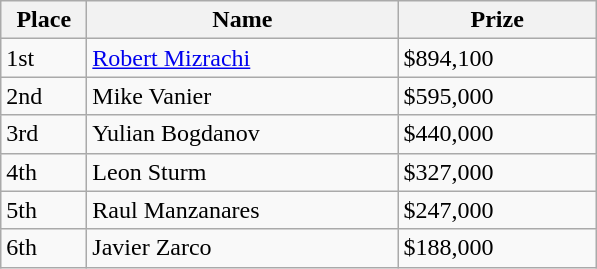<table class="wikitable">
<tr>
<th style="width:50px;">Place</th>
<th style="width:200px;">Name</th>
<th style="width:125px;">Prize</th>
</tr>
<tr>
<td>1st</td>
<td> <a href='#'>Robert Mizrachi</a></td>
<td>$894,100</td>
</tr>
<tr>
<td>2nd</td>
<td> Mike Vanier</td>
<td>$595,000</td>
</tr>
<tr>
<td>3rd</td>
<td> Yulian Bogdanov</td>
<td>$440,000</td>
</tr>
<tr>
<td>4th</td>
<td> Leon Sturm</td>
<td>$327,000</td>
</tr>
<tr>
<td>5th</td>
<td> Raul Manzanares</td>
<td>$247,000</td>
</tr>
<tr>
<td>6th</td>
<td> Javier Zarco</td>
<td>$188,000</td>
</tr>
</table>
